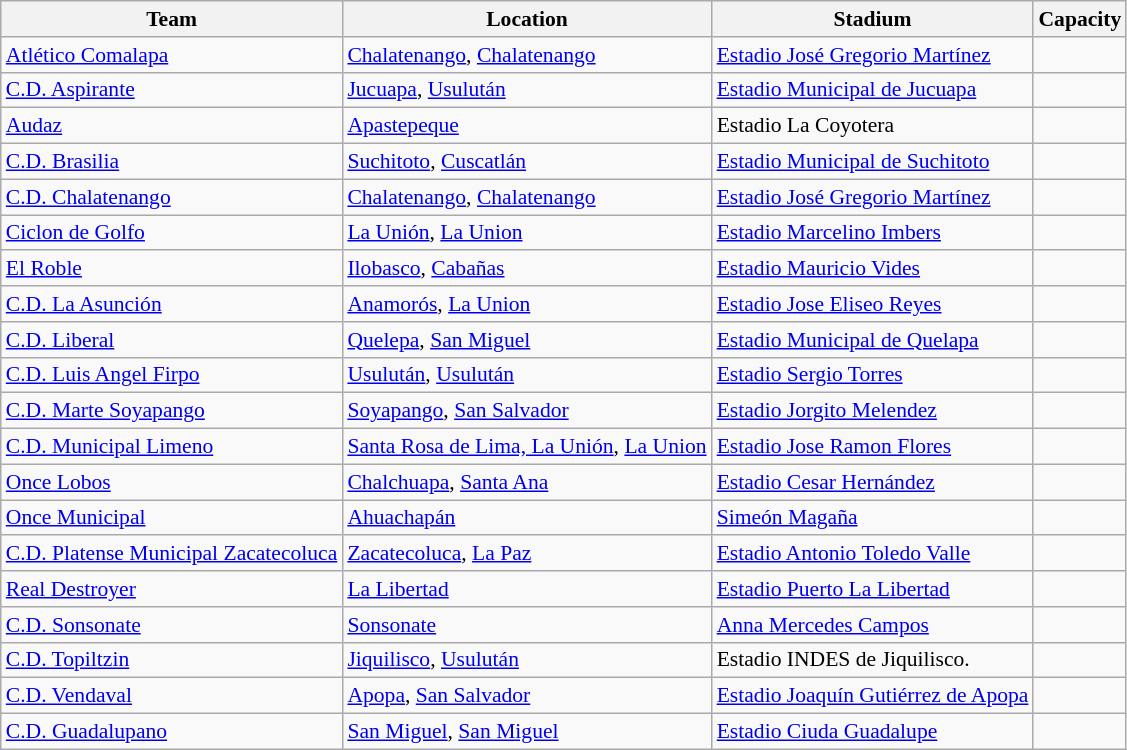<table class="wikitable" border="1" style="font-size:90%;">
<tr>
<th>Team</th>
<th>Location</th>
<th>Stadium</th>
<th>Capacity</th>
</tr>
<tr>
<td><a href='#'>Atlético Comalapa</a></td>
<td><a href='#'>Chalatenango</a>, <a href='#'>Chalatenango</a></td>
<td><a href='#'>Estadio José Gregorio Martínez</a></td>
<td style="text-align:center;"></td>
</tr>
<tr>
<td><a href='#'>C.D. Aspirante</a></td>
<td><a href='#'>Jucuapa</a>, <a href='#'>Usulután</a></td>
<td><a href='#'>Estadio Municipal de Jucuapa</a></td>
<td style="text-align:center;"></td>
</tr>
<tr>
<td><a href='#'>Audaz</a></td>
<td><a href='#'>Apastepeque</a></td>
<td>Estadio La Coyotera</td>
<td style="text-align:center;"></td>
</tr>
<tr>
<td><a href='#'>C.D. Brasilia</a></td>
<td><a href='#'>Suchitoto</a>, <a href='#'>Cuscatlán</a></td>
<td><a href='#'>Estadio Municipal de Suchitoto</a></td>
<td style="text-align:center;"></td>
</tr>
<tr>
<td><a href='#'>C.D. Chalatenango</a></td>
<td><a href='#'>Chalatenango</a>, <a href='#'>Chalatenango</a></td>
<td><a href='#'>Estadio José Gregorio Martínez</a></td>
<td style="text-align:center;"></td>
</tr>
<tr>
<td><a href='#'>Ciclon de Golfo</a></td>
<td><a href='#'>La Unión</a>, <a href='#'>La Union</a></td>
<td><a href='#'>Estadio Marcelino Imbers</a></td>
<td style="text-align:center;"></td>
</tr>
<tr>
<td><a href='#'>El Roble</a></td>
<td><a href='#'>Ilobasco</a>, <a href='#'>Cabañas</a></td>
<td><a href='#'>Estadio Mauricio Vides</a></td>
<td style="text-align:center;"></td>
</tr>
<tr>
<td><a href='#'>C.D. La Asunción</a></td>
<td><a href='#'>Anamorós</a>, <a href='#'>La Union</a></td>
<td><a href='#'>Estadio Jose Eliseo Reyes</a></td>
<td style="text-align:center;"></td>
</tr>
<tr>
<td><a href='#'>C.D. Liberal</a></td>
<td><a href='#'>Quelepa</a>, <a href='#'>San Miguel</a></td>
<td><a href='#'>Estadio Municipal de Quelapa</a></td>
<td style="text-align:center;"></td>
</tr>
<tr>
<td><a href='#'>C.D. Luis Angel Firpo</a></td>
<td><a href='#'>Usulután</a>, <a href='#'>Usulután</a></td>
<td><a href='#'>Estadio Sergio Torres</a></td>
<td style="text-align:center;"></td>
</tr>
<tr>
<td><a href='#'>C.D. Marte Soyapango</a></td>
<td><a href='#'>Soyapango</a>, <a href='#'>San Salvador</a></td>
<td><a href='#'>Estadio Jorgito Melendez</a></td>
<td style="text-align:center;"></td>
</tr>
<tr>
<td><a href='#'>C.D. Municipal Limeno</a></td>
<td><a href='#'>Santa Rosa de Lima, La Unión</a>, <a href='#'>La Union</a></td>
<td><a href='#'>Estadio Jose Ramon Flores</a></td>
<td style="text-align:center;"></td>
</tr>
<tr>
<td><a href='#'>Once Lobos</a></td>
<td><a href='#'>Chalchuapa</a>, <a href='#'>Santa Ana</a></td>
<td><a href='#'>Estadio Cesar Hernández</a></td>
<td style="text-align:center;"></td>
</tr>
<tr>
<td><a href='#'>Once Municipal</a></td>
<td><a href='#'>Ahuachapán</a></td>
<td><a href='#'>Simeón Magaña</a></td>
<td style="text-align:center;"></td>
</tr>
<tr>
<td><a href='#'>C.D. Platense Municipal Zacatecoluca</a></td>
<td><a href='#'>Zacatecoluca</a>, <a href='#'>La Paz</a></td>
<td><a href='#'>Estadio Antonio Toledo Valle</a></td>
<td style="text-align:center;"></td>
</tr>
<tr>
<td><a href='#'>Real Destroyer</a></td>
<td><a href='#'>La Libertad</a></td>
<td><a href='#'>Estadio Puerto La Libertad</a></td>
<td style="text-align:center;"></td>
</tr>
<tr>
<td><a href='#'>C.D. Sonsonate</a></td>
<td><a href='#'>Sonsonate</a></td>
<td><a href='#'>Anna Mercedes Campos</a></td>
<td style="text-align:center;"></td>
</tr>
<tr>
<td><a href='#'>C.D. Topiltzin</a></td>
<td><a href='#'>Jiquilisco</a>, <a href='#'>Usulután</a></td>
<td>Estadio INDES de Jiquilisco.</td>
<td style="text-align:center;"></td>
</tr>
<tr>
<td><a href='#'>C.D. Vendaval</a></td>
<td><a href='#'>Apopa</a>, <a href='#'>San Salvador</a></td>
<td><a href='#'>Estadio Joaquín Gutiérrez de Apopa</a></td>
<td style="text-align:center;"></td>
</tr>
<tr>
<td><a href='#'>C.D. Guadalupano</a></td>
<td><a href='#'>San Miguel</a>, <a href='#'>San Miguel</a></td>
<td><a href='#'>Estadio Ciuda Guadalupe</a></td>
<td style="text-align:center;"></td>
</tr>
</table>
